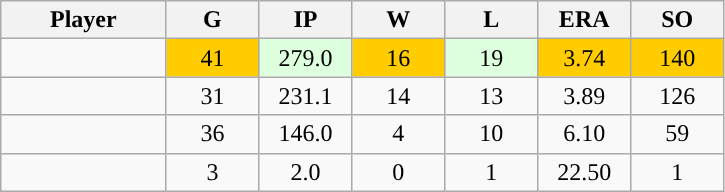<table class="wikitable sortable">
<tr>
<th bgcolor="#DDDDFF" width="16%">Player</th>
<th bgcolor="#DDDDFF" width="9%">G</th>
<th bgcolor="#DDDDFF" width="9%">IP</th>
<th bgcolor="#DDDDFF" width="9%">W</th>
<th bgcolor="#DDDDFF" width="9%">L</th>
<th bgcolor="#DDDDFF" width="9%">ERA</th>
<th bgcolor="#DDDDFF" width="9%">SO</th>
</tr>
<tr align="center">
<td></td>
<td style="background:#fc0;">41</td>
<td style="background:#DDFFDD;">279.0</td>
<td style="background:#fc0;">16</td>
<td style="background:#DDFFDD;">19</td>
<td style="background:#fc0;">3.74</td>
<td style="background:#fc0;">140</td>
</tr>
<tr align="center">
<td></td>
<td>31</td>
<td>231.1</td>
<td>14</td>
<td>13</td>
<td>3.89</td>
<td>126</td>
</tr>
<tr align="center">
<td></td>
<td>36</td>
<td>146.0</td>
<td>4</td>
<td>10</td>
<td>6.10</td>
<td>59</td>
</tr>
<tr align="center">
<td></td>
<td>3</td>
<td>2.0</td>
<td>0</td>
<td>1</td>
<td>22.50</td>
<td>1</td>
</tr>
</table>
